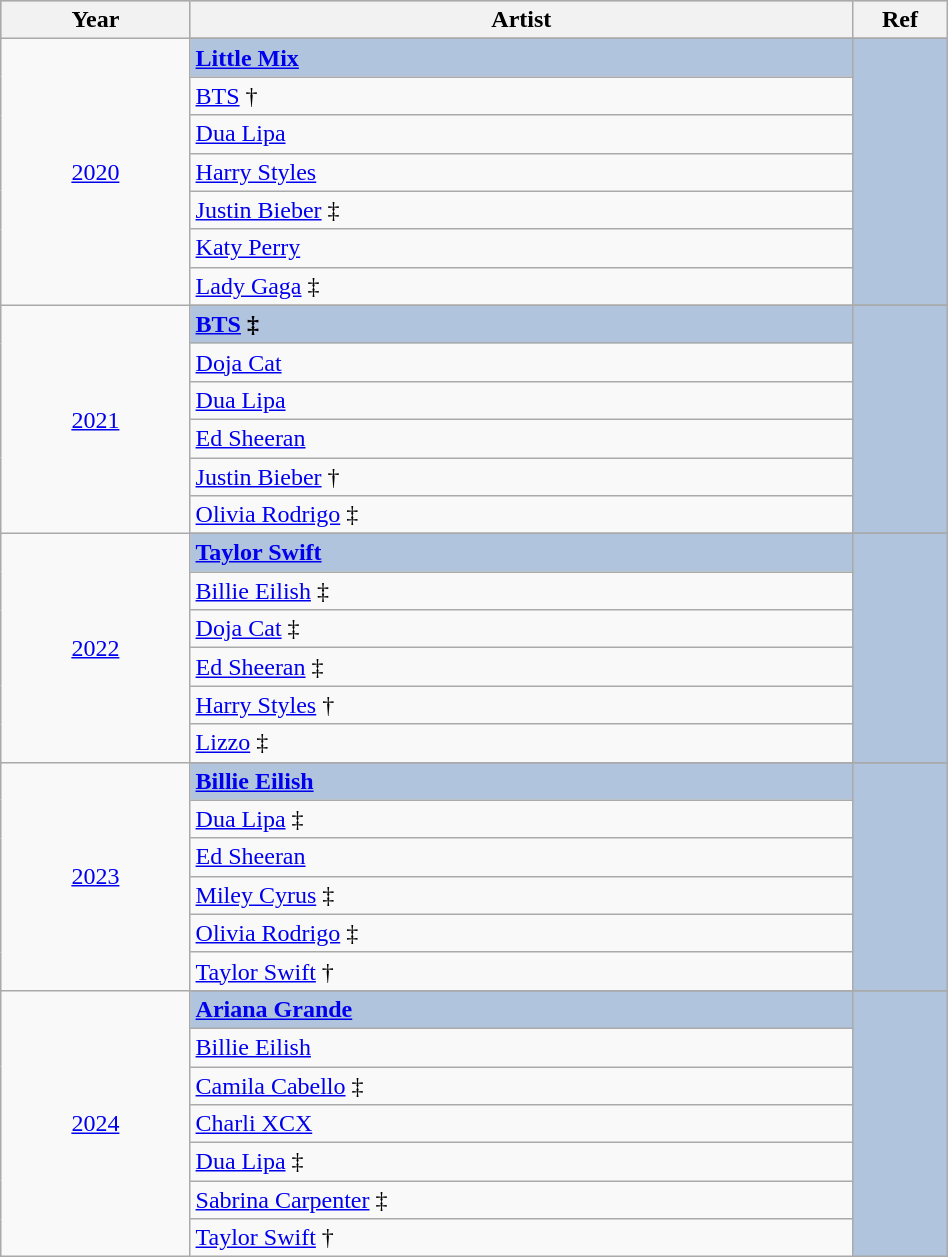<table class="wikitable" style="width:50%;">
<tr style="background:#bebebe;">
<th style="width:10%;">Year</th>
<th style="width:35%;">Artist</th>
<th style="width:5%;">Ref</th>
</tr>
<tr>
<td rowspan="8" align="center"><a href='#'>2020</a></td>
</tr>
<tr style="background:#B0C4DE">
<td><strong><a href='#'>Little Mix</a></strong></td>
<td rowspan="7" align="center"></td>
</tr>
<tr>
<td><a href='#'>BTS</a> †</td>
</tr>
<tr>
<td><a href='#'>Dua Lipa</a></td>
</tr>
<tr>
<td><a href='#'>Harry Styles</a></td>
</tr>
<tr>
<td><a href='#'>Justin Bieber</a> ‡</td>
</tr>
<tr>
<td><a href='#'>Katy Perry</a></td>
</tr>
<tr>
<td><a href='#'>Lady Gaga</a> ‡</td>
</tr>
<tr>
<td rowspan="7" align="center"><a href='#'>2021</a></td>
</tr>
<tr style="background:#B0C4DE">
<td><strong><a href='#'>BTS</a> ‡</strong></td>
<td rowspan="6" align="center"></td>
</tr>
<tr>
<td><a href='#'>Doja Cat</a></td>
</tr>
<tr>
<td><a href='#'>Dua Lipa</a></td>
</tr>
<tr>
<td><a href='#'>Ed Sheeran</a></td>
</tr>
<tr>
<td><a href='#'>Justin Bieber</a> †</td>
</tr>
<tr>
<td><a href='#'>Olivia Rodrigo</a> ‡</td>
</tr>
<tr>
<td rowspan="7" align="center"><a href='#'>2022</a></td>
</tr>
<tr style="background:#B0C4DE">
<td><strong><a href='#'>Taylor Swift</a></strong></td>
<td rowspan="6" align="center"></td>
</tr>
<tr>
<td><a href='#'>Billie Eilish</a> ‡</td>
</tr>
<tr>
<td><a href='#'>Doja Cat</a> ‡</td>
</tr>
<tr>
<td><a href='#'>Ed Sheeran</a> ‡</td>
</tr>
<tr>
<td><a href='#'>Harry Styles</a> †</td>
</tr>
<tr>
<td><a href='#'>Lizzo</a> ‡</td>
</tr>
<tr>
<td rowspan="7" align="center"><a href='#'>2023</a></td>
</tr>
<tr style="background:#B0C4DE">
<td><strong><a href='#'>Billie Eilish</a></strong></td>
<td rowspan="6" align="center"></td>
</tr>
<tr>
<td><a href='#'>Dua Lipa</a> ‡</td>
</tr>
<tr>
<td><a href='#'>Ed Sheeran</a></td>
</tr>
<tr>
<td><a href='#'>Miley Cyrus</a> ‡</td>
</tr>
<tr>
<td><a href='#'>Olivia Rodrigo</a> ‡</td>
</tr>
<tr>
<td><a href='#'>Taylor Swift</a> †</td>
</tr>
<tr>
<td rowspan="8" align="center"><a href='#'>2024</a></td>
</tr>
<tr style="background:#B0C4DE">
<td><strong><a href='#'>Ariana Grande</a></strong></td>
<td rowspan="8" align="center" style="background:#B0C4DE"></td>
</tr>
<tr>
<td><a href='#'>Billie Eilish</a></td>
</tr>
<tr>
<td><a href='#'>Camila Cabello</a> ‡</td>
</tr>
<tr>
<td><a href='#'>Charli XCX</a></td>
</tr>
<tr>
<td><a href='#'>Dua Lipa</a> ‡</td>
</tr>
<tr>
<td><a href='#'>Sabrina Carpenter</a> ‡</td>
</tr>
<tr>
<td><a href='#'>Taylor Swift</a> †</td>
</tr>
</table>
